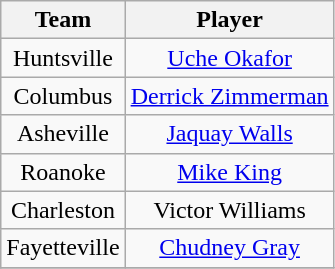<table class="wikitable" style="text-align:center">
<tr>
<th>Team</th>
<th>Player</th>
</tr>
<tr>
<td>Huntsville</td>
<td><a href='#'>Uche Okafor</a></td>
</tr>
<tr>
<td>Columbus</td>
<td><a href='#'>Derrick Zimmerman</a></td>
</tr>
<tr>
<td>Asheville</td>
<td><a href='#'>Jaquay Walls</a></td>
</tr>
<tr>
<td>Roanoke</td>
<td><a href='#'>Mike King</a></td>
</tr>
<tr>
<td>Charleston</td>
<td>Victor Williams</td>
</tr>
<tr>
<td>Fayetteville</td>
<td><a href='#'>Chudney Gray</a></td>
</tr>
<tr>
</tr>
</table>
